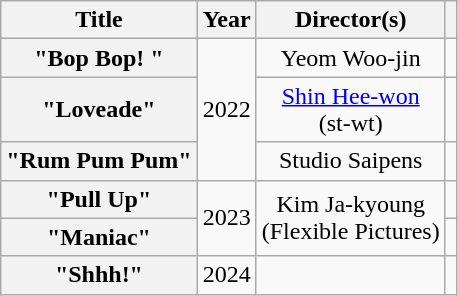<table class="wikitable plainrowheaders" style="text-align:center">
<tr>
<th scope="col">Title</th>
<th scope="col">Year</th>
<th scope="col">Director(s)</th>
<th scope="col"></th>
</tr>
<tr>
<th scope="row">"Bop Bop! "</th>
<td rowspan="3">2022</td>
<td>Yeom Woo-jin</td>
<td></td>
</tr>
<tr>
<th scope="row">"Loveade"</th>
<td><a href='#'>Shin Hee-won</a><br>(st-wt)</td>
<td></td>
</tr>
<tr>
<th scope="row">"Rum Pum Pum"</th>
<td>Studio Saipens</td>
<td></td>
</tr>
<tr>
<th scope="row">"Pull Up"</th>
<td rowspan="2">2023</td>
<td rowspan="2">Kim Ja-kyoung<br>(Flexible Pictures)</td>
<td></td>
</tr>
<tr>
<th scope="row">"Maniac"</th>
<td></td>
</tr>
<tr>
<th scope="row">"Shhh!"</th>
<td>2024</td>
<td></td>
<td></td>
</tr>
</table>
